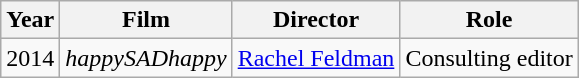<table class="wikitable">
<tr>
<th>Year</th>
<th>Film</th>
<th>Director</th>
<th>Role</th>
</tr>
<tr>
<td>2014</td>
<td><em>happySADhappy</em></td>
<td><a href='#'>Rachel Feldman</a></td>
<td>Consulting editor</td>
</tr>
</table>
